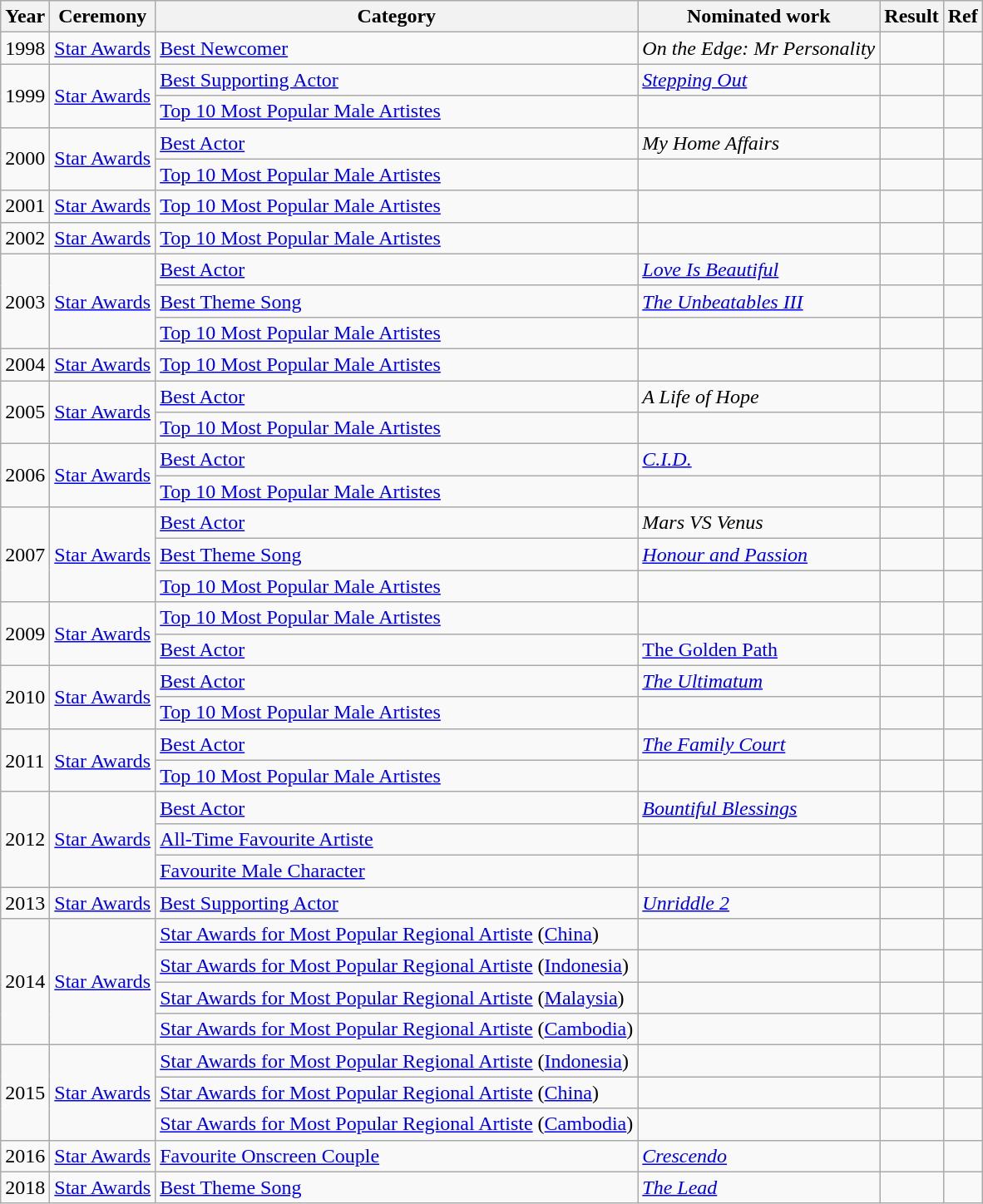<table class="wikitable sortable">
<tr>
<th>Year</th>
<th>Ceremony</th>
<th>Category</th>
<th>Nominated work</th>
<th>Result</th>
<th class="unsortable">Ref</th>
</tr>
<tr>
<td>1998</td>
<td><a href='#'>Star Awards</a></td>
<td><a href='#'>Best Newcomer</a></td>
<td><em>On the Edge: Mr Personality</em></td>
<td></td>
<td></td>
</tr>
<tr>
<td rowspan ="2">1999</td>
<td rowspan="2"><a href='#'>Star Awards</a></td>
<td><a href='#'>Best Supporting Actor</a></td>
<td><em><a href='#'>Stepping Out</a></em> </td>
<td></td>
<td></td>
</tr>
<tr>
<td><a href='#'>Top 10 Most Popular Male Artistes</a></td>
<td></td>
<td></td>
<td></td>
</tr>
<tr>
<td rowspan="2">2000</td>
<td rowspan="2"><a href='#'>Star Awards</a></td>
<td><a href='#'>Best Actor</a></td>
<td><em>My Home Affairs</em> </td>
<td></td>
<td></td>
</tr>
<tr>
<td><a href='#'>Top 10 Most Popular Male Artistes</a></td>
<td></td>
<td></td>
<td></td>
</tr>
<tr>
<td>2001</td>
<td><a href='#'>Star Awards</a></td>
<td><a href='#'>Top 10 Most Popular Male Artistes</a></td>
<td></td>
<td></td>
<td></td>
</tr>
<tr>
<td>2002</td>
<td><a href='#'>Star Awards</a></td>
<td><a href='#'>Top 10 Most Popular Male Artistes</a></td>
<td></td>
<td></td>
<td></td>
</tr>
<tr>
<td rowspan="3">2003</td>
<td rowspan="3"><a href='#'>Star Awards</a></td>
<td><a href='#'>Best Actor</a></td>
<td><em><a href='#'>Love Is Beautiful</a></em> </td>
<td></td>
<td></td>
</tr>
<tr>
<td><a href='#'>Best Theme Song</a></td>
<td><em><a href='#'>The Unbeatables III</a></em></td>
<td></td>
<td></td>
</tr>
<tr>
<td><a href='#'>Top 10 Most Popular Male Artistes</a></td>
<td></td>
<td></td>
<td></td>
</tr>
<tr>
<td>2004</td>
<td><a href='#'>Star Awards</a></td>
<td><a href='#'>Top 10 Most Popular Male Artistes</a></td>
<td></td>
<td></td>
<td></td>
</tr>
<tr>
<td rowspan="2">2005</td>
<td rowspan="2"><a href='#'>Star Awards</a></td>
<td><a href='#'>Best Actor</a></td>
<td><em>A Life of Hope</em> </td>
<td></td>
<td></td>
</tr>
<tr>
<td><a href='#'>Top 10 Most Popular Male Artistes</a></td>
<td></td>
<td></td>
<td></td>
</tr>
<tr>
<td rowspan="2">2006</td>
<td rowspan="2"><a href='#'>Star Awards</a></td>
<td><a href='#'>Best Actor</a></td>
<td><em><a href='#'>C.I.D.</a></em> </td>
<td></td>
<td></td>
</tr>
<tr>
<td><a href='#'>Top 10 Most Popular Male Artistes</a></td>
<td></td>
<td></td>
<td></td>
</tr>
<tr>
<td rowspan="3">2007</td>
<td rowspan="3"><a href='#'>Star Awards</a></td>
<td><a href='#'>Best Actor</a></td>
<td><em>Mars VS Venus</em> </td>
<td></td>
<td></td>
</tr>
<tr>
<td><a href='#'>Best Theme Song</a></td>
<td><em><a href='#'>Honour and Passion</a></em></td>
<td></td>
<td></td>
</tr>
<tr>
<td><a href='#'>Top 10 Most Popular Male Artistes</a></td>
<td></td>
<td></td>
<td></td>
</tr>
<tr>
<td rowspan="2">2009</td>
<td rowspan="2"><a href='#'>Star Awards</a></td>
<td><a href='#'>Top 10 Most Popular Male Artistes</a></td>
<td></td>
<td></td>
<td></td>
</tr>
<tr>
<td><a href='#'>Best Actor</a></td>
<td><a href='#'>The Golden Path</a></td>
<td></td>
<td></td>
</tr>
<tr>
<td rowspan="2">2010</td>
<td rowspan="2"><a href='#'>Star Awards</a></td>
<td><a href='#'>Best Actor</a></td>
<td><em><a href='#'>The Ultimatum</a></em> </td>
<td></td>
<td></td>
</tr>
<tr>
<td><a href='#'>Top 10 Most Popular Male Artistes</a></td>
<td></td>
<td></td>
<td></td>
</tr>
<tr>
<td rowspan="2">2011</td>
<td rowspan="2"><a href='#'>Star Awards</a></td>
<td><a href='#'>Best Actor</a></td>
<td><em><a href='#'>The Family Court</a></em> </td>
<td></td>
<td></td>
</tr>
<tr>
<td><a href='#'>Top 10 Most Popular Male Artistes</a></td>
<td></td>
<td></td>
<td></td>
</tr>
<tr>
<td rowspan="3">2012</td>
<td rowspan="3"><a href='#'>Star Awards</a></td>
<td><a href='#'>Best Actor</a></td>
<td><em><a href='#'>Bountiful Blessings</a></em> </td>
<td></td>
<td></td>
</tr>
<tr>
<td><a href='#'>All-Time Favourite Artiste</a></td>
<td></td>
<td></td>
<td></td>
</tr>
<tr>
<td><a href='#'>Favourite Male Character</a></td>
<td></td>
<td></td>
<td></td>
</tr>
<tr>
<td>2013</td>
<td><a href='#'>Star Awards</a></td>
<td><a href='#'>Best Supporting Actor</a></td>
<td><em><a href='#'>Unriddle 2</a></em> </td>
<td></td>
<td></td>
</tr>
<tr>
<td rowspan="4">2014</td>
<td rowspan="4"><a href='#'>Star Awards</a></td>
<td><a href='#'>Star Awards for Most Popular Regional Artiste</a> (<a href='#'>China</a>)</td>
<td></td>
<td></td>
<td></td>
</tr>
<tr>
<td><a href='#'>Star Awards for Most Popular Regional Artiste</a> (<a href='#'>Indonesia</a>)</td>
<td></td>
<td></td>
<td></td>
</tr>
<tr>
<td><a href='#'>Star Awards for Most Popular Regional Artiste</a> (<a href='#'>Malaysia</a>)</td>
<td></td>
<td></td>
<td></td>
</tr>
<tr>
<td><a href='#'>Star Awards for Most Popular Regional Artiste</a> (<a href='#'>Cambodia</a>)</td>
<td></td>
<td></td>
<td></td>
</tr>
<tr>
<td rowspan="3">2015</td>
<td rowspan="3"><a href='#'>Star Awards</a></td>
<td><a href='#'>Star Awards for Most Popular Regional Artiste</a> (<a href='#'>Indonesia</a>)</td>
<td></td>
<td></td>
<td></td>
</tr>
<tr>
<td><a href='#'>Star Awards for Most Popular Regional Artiste</a> (<a href='#'>China</a>)</td>
<td></td>
<td></td>
<td></td>
</tr>
<tr>
<td><a href='#'>Star Awards for Most Popular Regional Artiste</a> (<a href='#'>Cambodia</a>)</td>
<td></td>
<td></td>
<td></td>
</tr>
<tr>
<td>2016</td>
<td><a href='#'>Star Awards</a></td>
<td><a href='#'>Favourite Onscreen Couple</a></td>
<td><a href='#'><em>Crescendo</em></a> </td>
<td></td>
<td></td>
</tr>
<tr>
<td>2018</td>
<td><a href='#'>Star Awards</a></td>
<td><a href='#'>Best Theme Song</a></td>
<td><em><a href='#'>The Lead</a></em></td>
<td></td>
<td></td>
</tr>
</table>
